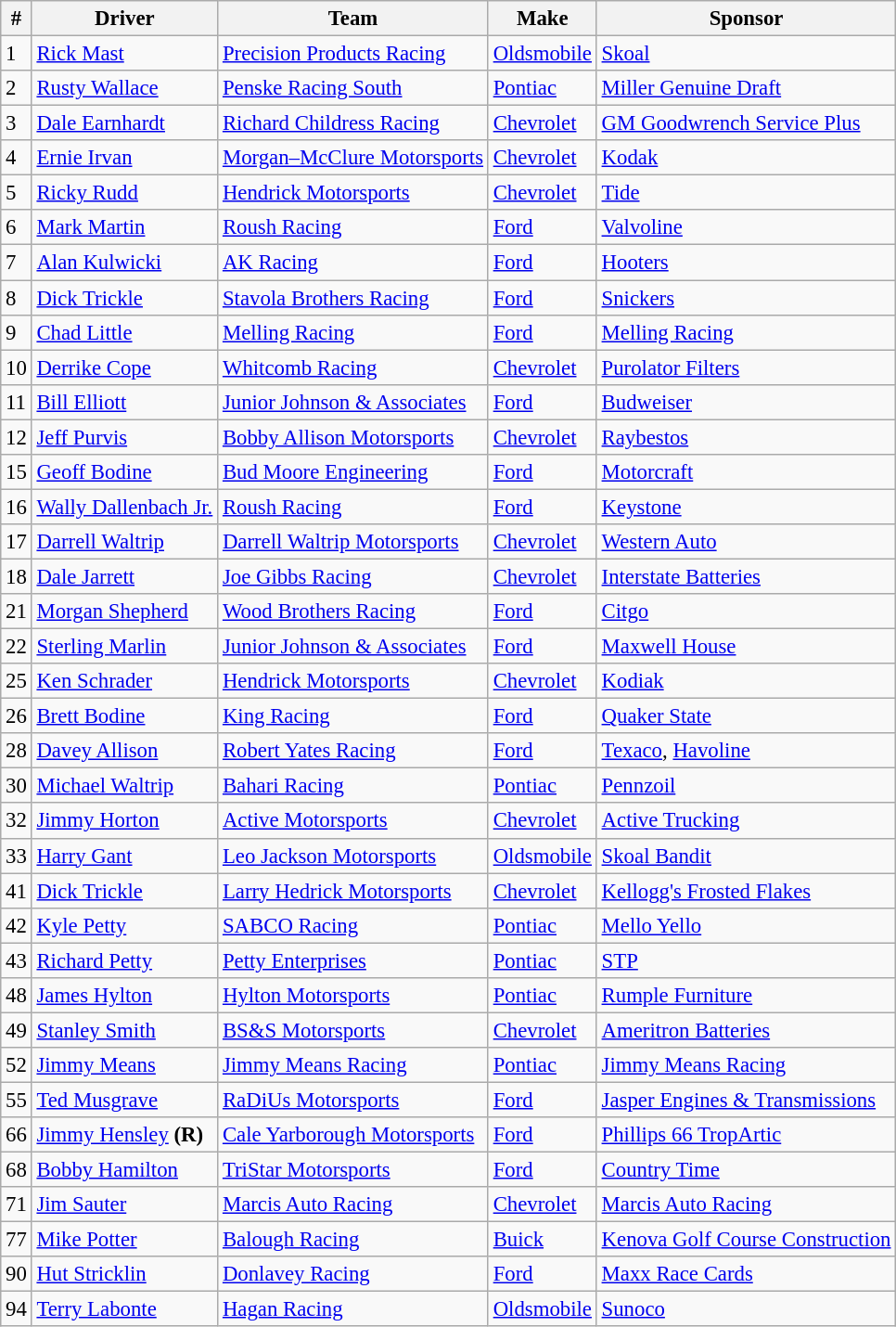<table class="wikitable" style="font-size:95%">
<tr>
<th>#</th>
<th>Driver</th>
<th>Team</th>
<th>Make</th>
<th>Sponsor</th>
</tr>
<tr>
<td>1</td>
<td><a href='#'>Rick Mast</a></td>
<td><a href='#'>Precision Products Racing</a></td>
<td><a href='#'>Oldsmobile</a></td>
<td><a href='#'>Skoal</a></td>
</tr>
<tr>
<td>2</td>
<td><a href='#'>Rusty Wallace</a></td>
<td><a href='#'>Penske Racing South</a></td>
<td><a href='#'>Pontiac</a></td>
<td><a href='#'>Miller Genuine Draft</a></td>
</tr>
<tr>
<td>3</td>
<td><a href='#'>Dale Earnhardt</a></td>
<td><a href='#'>Richard Childress Racing</a></td>
<td><a href='#'>Chevrolet</a></td>
<td><a href='#'>GM Goodwrench Service Plus</a></td>
</tr>
<tr>
<td>4</td>
<td><a href='#'>Ernie Irvan</a></td>
<td><a href='#'>Morgan–McClure Motorsports</a></td>
<td><a href='#'>Chevrolet</a></td>
<td><a href='#'>Kodak</a></td>
</tr>
<tr>
<td>5</td>
<td><a href='#'>Ricky Rudd</a></td>
<td><a href='#'>Hendrick Motorsports</a></td>
<td><a href='#'>Chevrolet</a></td>
<td><a href='#'>Tide</a></td>
</tr>
<tr>
<td>6</td>
<td><a href='#'>Mark Martin</a></td>
<td><a href='#'>Roush Racing</a></td>
<td><a href='#'>Ford</a></td>
<td><a href='#'>Valvoline</a></td>
</tr>
<tr>
<td>7</td>
<td><a href='#'>Alan Kulwicki</a></td>
<td><a href='#'>AK Racing</a></td>
<td><a href='#'>Ford</a></td>
<td><a href='#'>Hooters</a></td>
</tr>
<tr>
<td>8</td>
<td><a href='#'>Dick Trickle</a></td>
<td><a href='#'>Stavola Brothers Racing</a></td>
<td><a href='#'>Ford</a></td>
<td><a href='#'>Snickers</a></td>
</tr>
<tr>
<td>9</td>
<td><a href='#'>Chad Little</a></td>
<td><a href='#'>Melling Racing</a></td>
<td><a href='#'>Ford</a></td>
<td><a href='#'>Melling Racing</a></td>
</tr>
<tr>
<td>10</td>
<td><a href='#'>Derrike Cope</a></td>
<td><a href='#'>Whitcomb Racing</a></td>
<td><a href='#'>Chevrolet</a></td>
<td><a href='#'>Purolator Filters</a></td>
</tr>
<tr>
<td>11</td>
<td><a href='#'>Bill Elliott</a></td>
<td><a href='#'>Junior Johnson & Associates</a></td>
<td><a href='#'>Ford</a></td>
<td><a href='#'>Budweiser</a></td>
</tr>
<tr>
<td>12</td>
<td><a href='#'>Jeff Purvis</a></td>
<td><a href='#'>Bobby Allison Motorsports</a></td>
<td><a href='#'>Chevrolet</a></td>
<td><a href='#'>Raybestos</a></td>
</tr>
<tr>
<td>15</td>
<td><a href='#'>Geoff Bodine</a></td>
<td><a href='#'>Bud Moore Engineering</a></td>
<td><a href='#'>Ford</a></td>
<td><a href='#'>Motorcraft</a></td>
</tr>
<tr>
<td>16</td>
<td><a href='#'>Wally Dallenbach Jr.</a></td>
<td><a href='#'>Roush Racing</a></td>
<td><a href='#'>Ford</a></td>
<td><a href='#'>Keystone</a></td>
</tr>
<tr>
<td>17</td>
<td><a href='#'>Darrell Waltrip</a></td>
<td><a href='#'>Darrell Waltrip Motorsports</a></td>
<td><a href='#'>Chevrolet</a></td>
<td><a href='#'>Western Auto</a></td>
</tr>
<tr>
<td>18</td>
<td><a href='#'>Dale Jarrett</a></td>
<td><a href='#'>Joe Gibbs Racing</a></td>
<td><a href='#'>Chevrolet</a></td>
<td><a href='#'>Interstate Batteries</a></td>
</tr>
<tr>
<td>21</td>
<td><a href='#'>Morgan Shepherd</a></td>
<td><a href='#'>Wood Brothers Racing</a></td>
<td><a href='#'>Ford</a></td>
<td><a href='#'>Citgo</a></td>
</tr>
<tr>
<td>22</td>
<td><a href='#'>Sterling Marlin</a></td>
<td><a href='#'>Junior Johnson & Associates</a></td>
<td><a href='#'>Ford</a></td>
<td><a href='#'>Maxwell House</a></td>
</tr>
<tr>
<td>25</td>
<td><a href='#'>Ken Schrader</a></td>
<td><a href='#'>Hendrick Motorsports</a></td>
<td><a href='#'>Chevrolet</a></td>
<td><a href='#'>Kodiak</a></td>
</tr>
<tr>
<td>26</td>
<td><a href='#'>Brett Bodine</a></td>
<td><a href='#'>King Racing</a></td>
<td><a href='#'>Ford</a></td>
<td><a href='#'>Quaker State</a></td>
</tr>
<tr>
<td>28</td>
<td><a href='#'>Davey Allison</a></td>
<td><a href='#'>Robert Yates Racing</a></td>
<td><a href='#'>Ford</a></td>
<td><a href='#'>Texaco</a>, <a href='#'>Havoline</a></td>
</tr>
<tr>
<td>30</td>
<td><a href='#'>Michael Waltrip</a></td>
<td><a href='#'>Bahari Racing</a></td>
<td><a href='#'>Pontiac</a></td>
<td><a href='#'>Pennzoil</a></td>
</tr>
<tr>
<td>32</td>
<td><a href='#'>Jimmy Horton</a></td>
<td><a href='#'>Active Motorsports</a></td>
<td><a href='#'>Chevrolet</a></td>
<td><a href='#'>Active Trucking</a></td>
</tr>
<tr>
<td>33</td>
<td><a href='#'>Harry Gant</a></td>
<td><a href='#'>Leo Jackson Motorsports</a></td>
<td><a href='#'>Oldsmobile</a></td>
<td><a href='#'>Skoal Bandit</a></td>
</tr>
<tr>
<td>41</td>
<td><a href='#'>Dick Trickle</a></td>
<td><a href='#'>Larry Hedrick Motorsports</a></td>
<td><a href='#'>Chevrolet</a></td>
<td><a href='#'>Kellogg's Frosted Flakes</a></td>
</tr>
<tr>
<td>42</td>
<td><a href='#'>Kyle Petty</a></td>
<td><a href='#'>SABCO Racing</a></td>
<td><a href='#'>Pontiac</a></td>
<td><a href='#'>Mello Yello</a></td>
</tr>
<tr>
<td>43</td>
<td><a href='#'>Richard Petty</a></td>
<td><a href='#'>Petty Enterprises</a></td>
<td><a href='#'>Pontiac</a></td>
<td><a href='#'>STP</a></td>
</tr>
<tr>
<td>48</td>
<td><a href='#'>James Hylton</a></td>
<td><a href='#'>Hylton Motorsports</a></td>
<td><a href='#'>Pontiac</a></td>
<td><a href='#'>Rumple Furniture</a></td>
</tr>
<tr>
<td>49</td>
<td><a href='#'>Stanley Smith</a></td>
<td><a href='#'>BS&S Motorsports</a></td>
<td><a href='#'>Chevrolet</a></td>
<td><a href='#'>Ameritron Batteries</a></td>
</tr>
<tr>
<td>52</td>
<td><a href='#'>Jimmy Means</a></td>
<td><a href='#'>Jimmy Means Racing</a></td>
<td><a href='#'>Pontiac</a></td>
<td><a href='#'>Jimmy Means Racing</a></td>
</tr>
<tr>
<td>55</td>
<td><a href='#'>Ted Musgrave</a></td>
<td><a href='#'>RaDiUs Motorsports</a></td>
<td><a href='#'>Ford</a></td>
<td><a href='#'>Jasper Engines & Transmissions</a></td>
</tr>
<tr>
<td>66</td>
<td><a href='#'>Jimmy Hensley</a> <strong>(R)</strong></td>
<td><a href='#'>Cale Yarborough Motorsports</a></td>
<td><a href='#'>Ford</a></td>
<td><a href='#'>Phillips 66 TropArtic</a></td>
</tr>
<tr>
<td>68</td>
<td><a href='#'>Bobby Hamilton</a></td>
<td><a href='#'>TriStar Motorsports</a></td>
<td><a href='#'>Ford</a></td>
<td><a href='#'>Country Time</a></td>
</tr>
<tr>
<td>71</td>
<td><a href='#'>Jim Sauter</a></td>
<td><a href='#'>Marcis Auto Racing</a></td>
<td><a href='#'>Chevrolet</a></td>
<td><a href='#'>Marcis Auto Racing</a></td>
</tr>
<tr>
<td>77</td>
<td><a href='#'>Mike Potter</a></td>
<td><a href='#'>Balough Racing</a></td>
<td><a href='#'>Buick</a></td>
<td><a href='#'>Kenova Golf Course Construction</a></td>
</tr>
<tr>
<td>90</td>
<td><a href='#'>Hut Stricklin</a></td>
<td><a href='#'>Donlavey Racing</a></td>
<td><a href='#'>Ford</a></td>
<td><a href='#'>Maxx Race Cards</a></td>
</tr>
<tr>
<td>94</td>
<td><a href='#'>Terry Labonte</a></td>
<td><a href='#'>Hagan Racing</a></td>
<td><a href='#'>Oldsmobile</a></td>
<td><a href='#'>Sunoco</a></td>
</tr>
</table>
